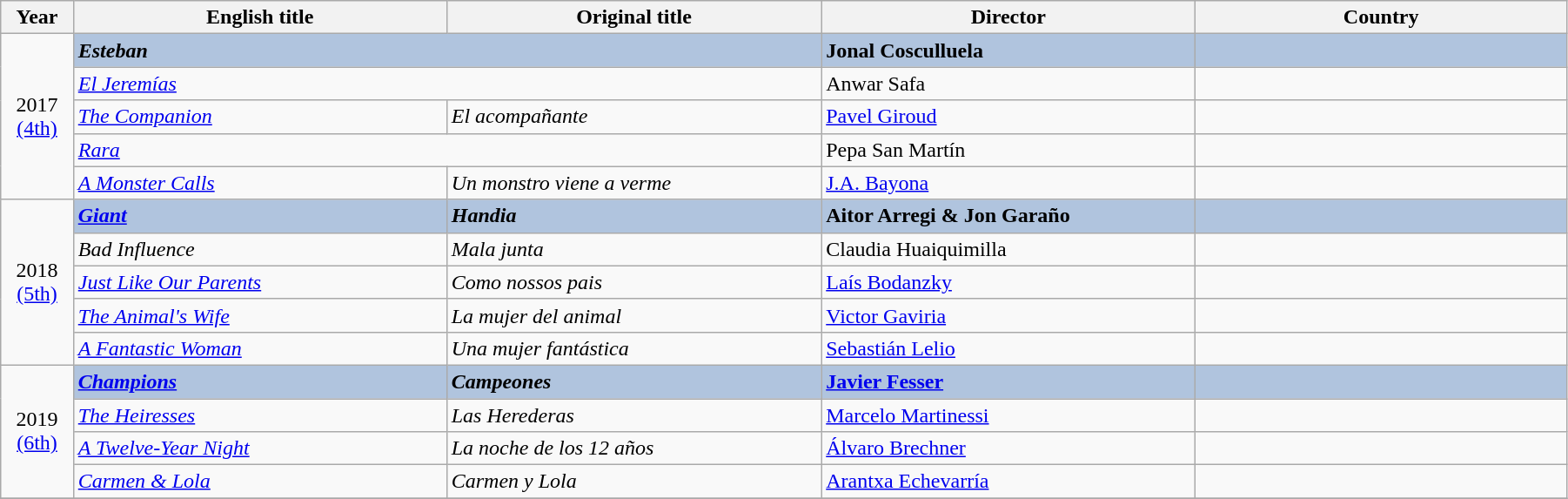<table class="wikitable" width="95%" cellpadding="6">
<tr>
<th width="50"><strong>Year</strong></th>
<th width="300"><strong>English title</strong></th>
<th width="300"><strong>Original title</strong></th>
<th width="300"><strong>Director</strong></th>
<th width="300"><strong>Country</strong></th>
</tr>
<tr>
<td rowspan="5" style="text-align:center;">2017<br><a href='#'>(4th)</a></td>
<td colspan="2" style="background:#B0C4DE;"><strong><em>Esteban</em></strong></td>
<td style="background:#B0C4DE;"><strong>Jonal Cosculluela</strong></td>
<td style="background:#B0C4DE;"><strong></strong></td>
</tr>
<tr>
<td colspan="2"><em><a href='#'>El Jeremías</a></em></td>
<td>Anwar Safa</td>
<td></td>
</tr>
<tr>
<td><em><a href='#'>The Companion</a></em></td>
<td><em>El acompañante</em></td>
<td><a href='#'>Pavel Giroud</a></td>
<td></td>
</tr>
<tr>
<td colspan="2"><em><a href='#'>Rara</a></em></td>
<td>Pepa San Martín</td>
<td></td>
</tr>
<tr>
<td><em><a href='#'>A Monster Calls</a></em></td>
<td><em>Un monstro viene a verme</em></td>
<td><a href='#'>J.A. Bayona</a></td>
<td></td>
</tr>
<tr>
<td rowspan="5" style="text-align:center;">2018<br><a href='#'>(5th)</a></td>
<td style="background:#B0C4DE;"><strong><em><a href='#'>Giant</a></em></strong></td>
<td style="background:#B0C4DE;"><strong><em>Handia</em></strong></td>
<td style="background:#B0C4DE;"><strong>Aitor Arregi & Jon Garaño</strong></td>
<td style="background:#B0C4DE;"><strong></strong></td>
</tr>
<tr>
<td><em>Bad Influence</em></td>
<td><em>Mala junta</em></td>
<td>Claudia Huaiquimilla</td>
<td></td>
</tr>
<tr>
<td><em><a href='#'>Just Like Our Parents</a></em></td>
<td><em>Como nossos pais</em></td>
<td><a href='#'>Laís Bodanzky</a></td>
<td></td>
</tr>
<tr>
<td><em><a href='#'>The Animal's Wife</a></em></td>
<td><em>La mujer del animal</em></td>
<td><a href='#'>Victor Gaviria</a></td>
<td></td>
</tr>
<tr>
<td><em><a href='#'>A Fantastic Woman</a></em></td>
<td><em>Una mujer fantástica</em></td>
<td><a href='#'>Sebastián Lelio</a></td>
<td></td>
</tr>
<tr>
<td rowspan="4" style="text-align:center;">2019<br><a href='#'>(6th)</a><br></td>
<td style="background:#B0C4DE;"><strong><em><a href='#'>Champions</a></em></strong></td>
<td style="background:#B0C4DE;"><strong><em>Campeones</em></strong></td>
<td style="background:#B0C4DE;"><strong><a href='#'>Javier Fesser</a></strong></td>
<td style="background:#B0C4DE;"><strong></strong></td>
</tr>
<tr>
<td><em><a href='#'>The Heiresses</a></em></td>
<td><em>Las Herederas</em></td>
<td><a href='#'>Marcelo Martinessi</a></td>
<td></td>
</tr>
<tr>
<td><em><a href='#'>A Twelve-Year Night</a></em></td>
<td><em>La noche de los 12 años</em></td>
<td><a href='#'>Álvaro Brechner</a></td>
<td></td>
</tr>
<tr>
<td><em><a href='#'>Carmen & Lola</a></em></td>
<td><em>Carmen y Lola</em></td>
<td><a href='#'>Arantxa Echevarría</a></td>
<td></td>
</tr>
<tr>
</tr>
</table>
